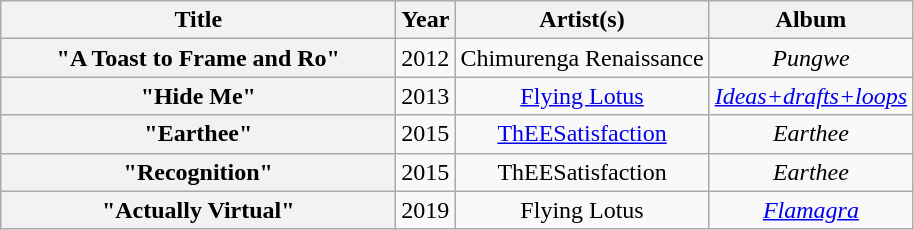<table class="wikitable plainrowheaders" style="text-align:center;">
<tr>
<th scope="col" style="width:16em;">Title</th>
<th scope="col">Year</th>
<th scope="col">Artist(s)</th>
<th scope="col">Album</th>
</tr>
<tr>
<th scope="row">"A Toast to Frame and Ro"</th>
<td>2012</td>
<td>Chimurenga Renaissance</td>
<td><em>Pungwe</em></td>
</tr>
<tr>
<th scope="row">"Hide Me"</th>
<td>2013</td>
<td><a href='#'>Flying Lotus</a></td>
<td><em><a href='#'>Ideas+drafts+loops</a></em></td>
</tr>
<tr>
<th scope="row">"Earthee"</th>
<td>2015</td>
<td><a href='#'>ThEESatisfaction</a></td>
<td><em>Earthee</em></td>
</tr>
<tr>
<th scope="row">"Recognition"</th>
<td>2015</td>
<td>ThEESatisfaction</td>
<td><em>Earthee</em></td>
</tr>
<tr>
<th scope="row">"Actually Virtual"</th>
<td>2019</td>
<td>Flying Lotus</td>
<td><em><a href='#'>Flamagra</a></em></td>
</tr>
</table>
